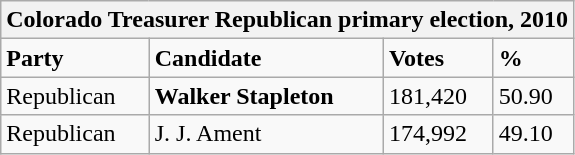<table class="wikitable">
<tr>
<th colspan="4">Colorado Treasurer Republican primary election, 2010</th>
</tr>
<tr>
<td><strong>Party</strong></td>
<td><strong>Candidate</strong></td>
<td><strong>Votes</strong></td>
<td><strong>%</strong></td>
</tr>
<tr>
<td>Republican</td>
<td><strong>Walker Stapleton</strong></td>
<td>181,420</td>
<td>50.90</td>
</tr>
<tr>
<td>Republican</td>
<td>J. J. Ament</td>
<td>174,992</td>
<td>49.10</td>
</tr>
</table>
